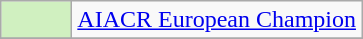<table class="wikitable">
<tr>
<th scope=row width=40px align=center style="background-color:#D0F0C0"></th>
<td><a href='#'>AIACR European Champion</a></td>
</tr>
<tr>
</tr>
</table>
